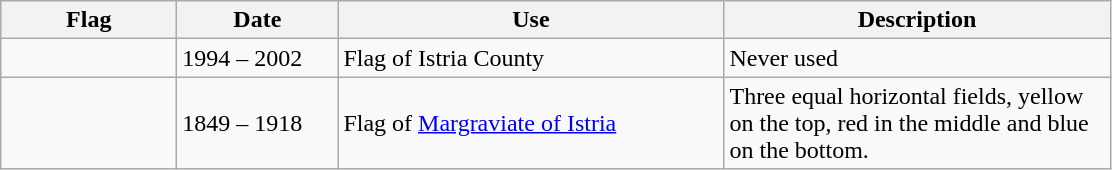<table class="wikitable">
<tr>
<th style="width:110px;">Flag</th>
<th style="width:100px;">Date</th>
<th style="width:250px;">Use</th>
<th style="width:250px;">Description</th>
</tr>
<tr>
<td></td>
<td>1994 – 2002</td>
<td>Flag of Istria County</td>
<td>Never used</td>
</tr>
<tr>
<td></td>
<td>1849 – 1918</td>
<td>Flag of <a href='#'>Margraviate of Istria</a></td>
<td>Three equal horizontal fields, yellow on the top, red in the middle and blue on the bottom.</td>
</tr>
</table>
